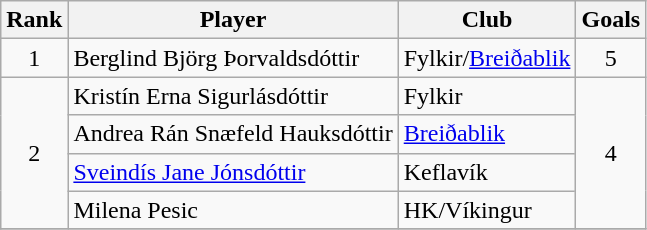<table class="wikitable" style="text-align:center">
<tr>
<th>Rank</th>
<th>Player</th>
<th>Club</th>
<th>Goals</th>
</tr>
<tr>
<td>1</td>
<td align="left"> Berglind Björg Þorvaldsdóttir</td>
<td align="left">Fylkir/<a href='#'>Breiðablik</a></td>
<td>5</td>
</tr>
<tr>
<td rowspan="4">2</td>
<td align="left"> Kristín Erna Sigurlásdóttir</td>
<td align="left">Fylkir</td>
<td rowspan="4">4</td>
</tr>
<tr>
<td align="left"> Andrea Rán Snæfeld Hauksdóttir</td>
<td align="left"><a href='#'>Breiðablik</a></td>
</tr>
<tr>
<td align="left"> <a href='#'>Sveindís Jane Jónsdóttir</a></td>
<td align="left">Keflavík</td>
</tr>
<tr>
<td align="left"> Milena Pesic</td>
<td align="left">HK/Víkingur</td>
</tr>
<tr>
</tr>
</table>
